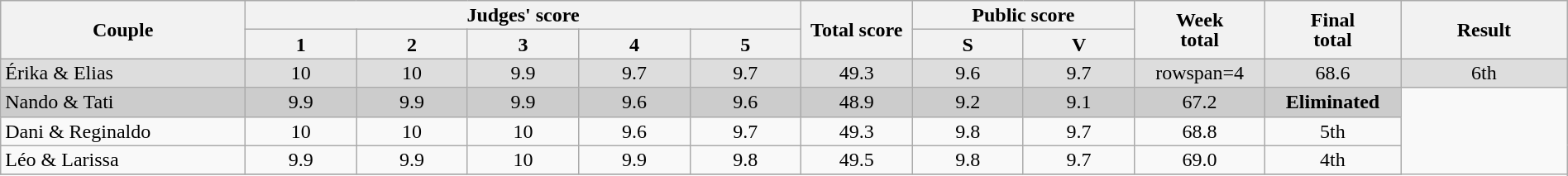<table class="wikitable" style="font-size:100%; line-height:16px; text-align:center" width="100%">
<tr>
<th rowspan=2 width="11.0%">Couple</th>
<th colspan=5 width="25.0%">Judges' score</th>
<th rowspan=2 width="05.0%">Total score</th>
<th colspan=2 width="10.0%">Public score</th>
<th rowspan=2 width="05.0%">Week<br>total</th>
<th rowspan=2 width="05.0%">Final<br>total</th>
<th rowspan=2 width="07.5%">Result <br></th>
</tr>
<tr>
<th width="05.0%">1</th>
<th width="05.0%">2</th>
<th width="05.0%">3</th>
<th width="05.0%">4</th>
<th width="05.0%">5</th>
<th width="05.0%">S</th>
<th width="05.0%">V</th>
</tr>
<tr bgcolor=DDDDDD>
<td align="left">Érika & Elias</td>
<td>10</td>
<td>10</td>
<td>9.9</td>
<td>9.7</td>
<td>9.7</td>
<td>49.3</td>
<td>9.6</td>
<td>9.7</td>
<td>rowspan=4 </td>
<td>68.6</td>
<td>6th</td>
</tr>
<tr bgcolor=CCCCCC>
<td align="left">Nando & Tati</td>
<td>9.9</td>
<td>9.9</td>
<td>9.9</td>
<td>9.6</td>
<td>9.6</td>
<td>48.9</td>
<td>9.2</td>
<td>9.1</td>
<td>67.2</td>
<td><strong>Eliminated</strong></td>
</tr>
<tr>
<td align="left">Dani & Reginaldo</td>
<td>10</td>
<td>10</td>
<td>10</td>
<td>9.6</td>
<td>9.7</td>
<td>49.3</td>
<td>9.8</td>
<td>9.7</td>
<td>68.8</td>
<td>5th</td>
</tr>
<tr>
<td align="left">Léo & Larissa</td>
<td>9.9</td>
<td>9.9</td>
<td>10</td>
<td>9.9</td>
<td>9.8</td>
<td>49.5</td>
<td>9.8</td>
<td>9.7</td>
<td>69.0</td>
<td>4th</td>
</tr>
<tr>
</tr>
</table>
